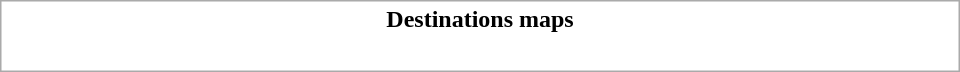<table class="collapsible collapsed" style="border:1px #aaa solid; width:40em; margin:0.1em auto">
<tr>
<th>Destinations maps</th>
</tr>
<tr>
<td><br></td>
</tr>
</table>
